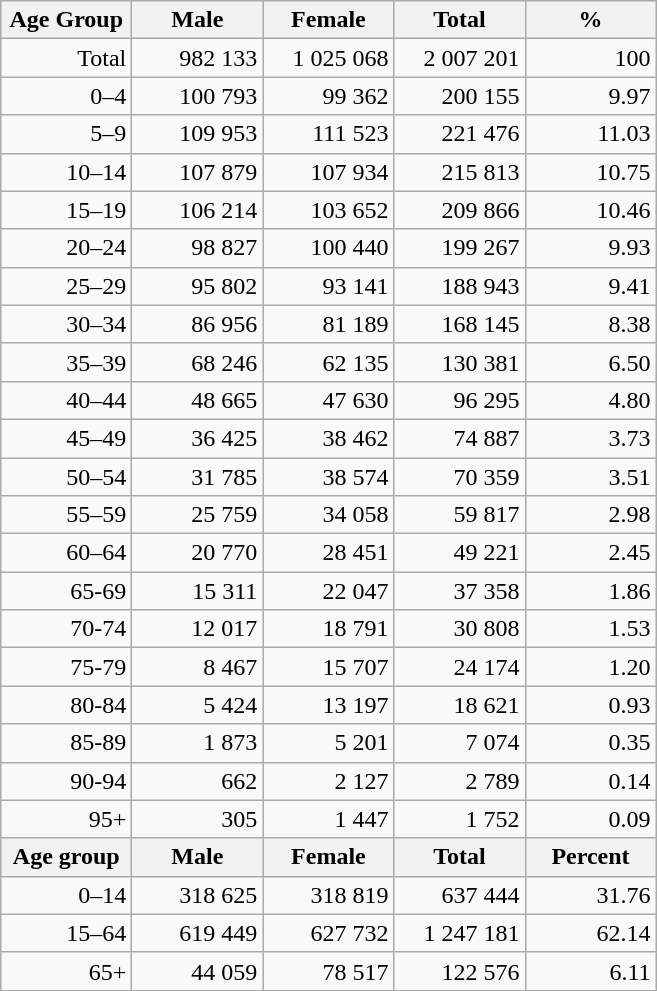<table class="wikitable">
<tr>
<th width="80pt">Age Group</th>
<th width="80pt">Male</th>
<th width="80pt">Female</th>
<th width="80pt">Total</th>
<th width="80pt">%</th>
</tr>
<tr>
<td align="right">Total</td>
<td align="right">982 133</td>
<td align="right">1 025 068</td>
<td align="right">2 007 201</td>
<td align="right">100</td>
</tr>
<tr>
<td align="right">0–4</td>
<td align="right">100 793</td>
<td align="right">99 362</td>
<td align="right">200 155</td>
<td align="right">9.97</td>
</tr>
<tr>
<td align="right">5–9</td>
<td align="right">109 953</td>
<td align="right">111 523</td>
<td align="right">221 476</td>
<td align="right">11.03</td>
</tr>
<tr>
<td align="right">10–14</td>
<td align="right">107 879</td>
<td align="right">107 934</td>
<td align="right">215 813</td>
<td align="right">10.75</td>
</tr>
<tr>
<td align="right">15–19</td>
<td align="right">106 214</td>
<td align="right">103 652</td>
<td align="right">209 866</td>
<td align="right">10.46</td>
</tr>
<tr>
<td align="right">20–24</td>
<td align="right">98 827</td>
<td align="right">100 440</td>
<td align="right">199 267</td>
<td align="right">9.93</td>
</tr>
<tr>
<td align="right">25–29</td>
<td align="right">95 802</td>
<td align="right">93 141</td>
<td align="right">188 943</td>
<td align="right">9.41</td>
</tr>
<tr>
<td align="right">30–34</td>
<td align="right">86 956</td>
<td align="right">81 189</td>
<td align="right">168 145</td>
<td align="right">8.38</td>
</tr>
<tr>
<td align="right">35–39</td>
<td align="right">68 246</td>
<td align="right">62 135</td>
<td align="right">130 381</td>
<td align="right">6.50</td>
</tr>
<tr>
<td align="right">40–44</td>
<td align="right">48 665</td>
<td align="right">47 630</td>
<td align="right">96 295</td>
<td align="right">4.80</td>
</tr>
<tr>
<td align="right">45–49</td>
<td align="right">36 425</td>
<td align="right">38 462</td>
<td align="right">74 887</td>
<td align="right">3.73</td>
</tr>
<tr>
<td align="right">50–54</td>
<td align="right">31 785</td>
<td align="right">38 574</td>
<td align="right">70 359</td>
<td align="right">3.51</td>
</tr>
<tr>
<td align="right">55–59</td>
<td align="right">25 759</td>
<td align="right">34 058</td>
<td align="right">59 817</td>
<td align="right">2.98</td>
</tr>
<tr>
<td align="right">60–64</td>
<td align="right">20 770</td>
<td align="right">28 451</td>
<td align="right">49 221</td>
<td align="right">2.45</td>
</tr>
<tr>
<td align="right">65-69</td>
<td align="right">15 311</td>
<td align="right">22 047</td>
<td align="right">37 358</td>
<td align="right">1.86</td>
</tr>
<tr>
<td align="right">70-74</td>
<td align="right">12 017</td>
<td align="right">18 791</td>
<td align="right">30 808</td>
<td align="right">1.53</td>
</tr>
<tr>
<td align="right">75-79</td>
<td align="right">8 467</td>
<td align="right">15 707</td>
<td align="right">24 174</td>
<td align="right">1.20</td>
</tr>
<tr>
<td align="right">80-84</td>
<td align="right">5 424</td>
<td align="right">13 197</td>
<td align="right">18 621</td>
<td align="right">0.93</td>
</tr>
<tr>
<td align="right">85-89</td>
<td align="right">1 873</td>
<td align="right">5 201</td>
<td align="right">7 074</td>
<td align="right">0.35</td>
</tr>
<tr>
<td align="right">90-94</td>
<td align="right">662</td>
<td align="right">2 127</td>
<td align="right">2 789</td>
<td align="right">0.14</td>
</tr>
<tr>
<td align="right">95+</td>
<td align="right">305</td>
<td align="right">1 447</td>
<td align="right">1 752</td>
<td align="right">0.09</td>
</tr>
<tr>
<th width="50">Age group</th>
<th width="80pt">Male</th>
<th width="80">Female</th>
<th width="80">Total</th>
<th width="50">Percent</th>
</tr>
<tr>
<td align="right">0–14</td>
<td align="right">318 625</td>
<td align="right">318 819</td>
<td align="right">637 444</td>
<td align="right">31.76</td>
</tr>
<tr>
<td align="right">15–64</td>
<td align="right">619 449</td>
<td align="right">627 732</td>
<td align="right">1 247 181</td>
<td align="right">62.14</td>
</tr>
<tr>
<td align="right">65+</td>
<td align="right">44 059</td>
<td align="right">78 517</td>
<td align="right">122 576</td>
<td align="right">6.11</td>
</tr>
<tr>
</tr>
</table>
